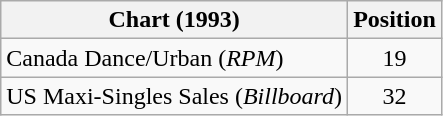<table class="wikitable">
<tr>
<th>Chart (1993)</th>
<th>Position</th>
</tr>
<tr>
<td>Canada Dance/Urban (<em>RPM</em>)</td>
<td align="center">19</td>
</tr>
<tr>
<td>US Maxi-Singles Sales (<em>Billboard</em>)</td>
<td align="center">32</td>
</tr>
</table>
